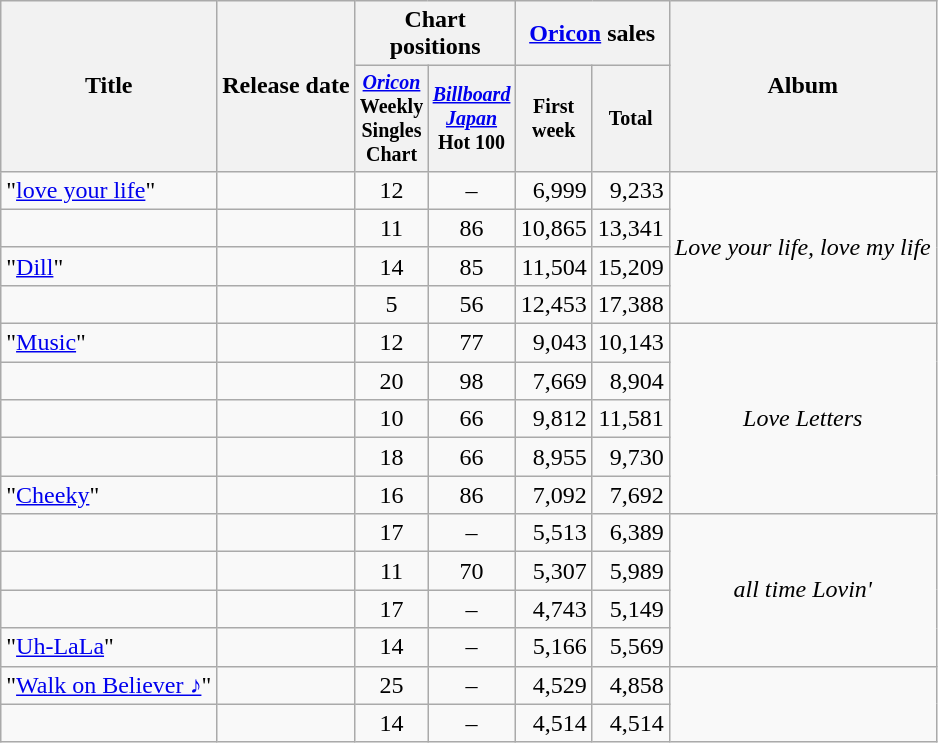<table class="wikitable sortable">
<tr>
<th rowspan="2">Title</th>
<th rowspan="2">Release date</th>
<th colspan="2">Chart positions</th>
<th colspan="2"><a href='#'>Oricon</a> sales</th>
<th rowspan="2">Album</th>
</tr>
<tr style="font-size:smaller;">
<th width="35"><em><a href='#'>Oricon</a></em><br>Weekly<br>Singles<br>Chart</th>
<th width="35"><em><a href='#'>Billboard Japan</a></em> Hot 100<br></th>
<th width="35">First<br>week</th>
<th width="35">Total</th>
</tr>
<tr>
<td style="text-align:left;">"<a href='#'>love your life</a>"</td>
<td style="text-align:right;"></td>
<td style="text-align:center;">12</td>
<td style="text-align:center;">– </td>
<td style="text-align:right;">6,999</td>
<td style="text-align:right;">9,233</td>
<td rowspan="4" style="text-align:center;"><em>Love your life, love my life</em></td>
</tr>
<tr>
<td style="text-align:left;"></td>
<td style="text-align:right;"></td>
<td style="text-align:center;">11</td>
<td style="text-align:center;">86</td>
<td style="text-align:right;">10,865</td>
<td style="text-align:right;">13,341</td>
</tr>
<tr>
<td style="text-align:left;">"<a href='#'>Dill</a>"</td>
<td style="text-align:right;"></td>
<td style="text-align:center;">14</td>
<td style="text-align:center;">85</td>
<td style="text-align:right;">11,504</td>
<td style="text-align:right;">15,209</td>
</tr>
<tr>
<td style="text-align:left;"></td>
<td style="text-align:right;"></td>
<td style="text-align:center;">5</td>
<td style="text-align:center;">56</td>
<td style="text-align:right;">12,453</td>
<td style="text-align:right;">17,388</td>
</tr>
<tr>
<td style="text-align:left;">"<a href='#'>Music</a>"</td>
<td style="text-align:right;"></td>
<td style="text-align:center;">12</td>
<td style="text-align:center;">77</td>
<td style="text-align:right;">9,043</td>
<td style="text-align:right;">10,143</td>
<td rowspan="5" style="text-align:center;"><em>Love Letters</em></td>
</tr>
<tr>
<td style="text-align:left;"></td>
<td style="text-align:right;"></td>
<td style="text-align:center;">20</td>
<td style="text-align:center;">98</td>
<td style="text-align:right;">7,669</td>
<td style="text-align:right;">8,904</td>
</tr>
<tr>
<td style="text-align:left;"></td>
<td style="text-align:right;"></td>
<td style="text-align:center;">10</td>
<td style="text-align:center;">66</td>
<td style="text-align:right;">9,812</td>
<td style="text-align:right;">11,581</td>
</tr>
<tr>
<td style="text-align:left;"></td>
<td style="text-align:right;"></td>
<td style="text-align:center;">18</td>
<td style="text-align:center;">66</td>
<td style="text-align:right;">8,955</td>
<td style="text-align:right;">9,730</td>
</tr>
<tr>
<td style="text-align:left;">"<a href='#'>Cheeky</a>"</td>
<td style="text-align:right;"></td>
<td style="text-align:center;">16</td>
<td style="text-align:center;">86</td>
<td style="text-align:right;">7,092</td>
<td style="text-align:right;">7,692</td>
</tr>
<tr>
<td style="text-align:left;"></td>
<td style="text-align:right;"></td>
<td style="text-align:center;">17</td>
<td style="text-align:center;">– </td>
<td style="text-align:right;">5,513</td>
<td style="text-align:right;">6,389</td>
<td rowspan="4" style="text-align:center;"><em>all time Lovin' </em></td>
</tr>
<tr>
<td style="text-align:left;"></td>
<td style="text-align:right;"></td>
<td style="text-align:center;">11</td>
<td style="text-align:center;">70</td>
<td style="text-align:right;">5,307</td>
<td style="text-align:right;">5,989</td>
</tr>
<tr>
<td style="text-align:left;"></td>
<td style="text-align:right;"></td>
<td style="text-align:center;">17</td>
<td style="text-align:center;">–</td>
<td style="text-align:right;">4,743</td>
<td style="text-align:right;">5,149</td>
</tr>
<tr>
<td style="text-align:left;">"<a href='#'>Uh-LaLa</a>"</td>
<td style="text-align:right;"></td>
<td style="text-align:center;">14</td>
<td style="text-align:center;">–</td>
<td style="text-align:right;">5,166</td>
<td style="text-align:right;">5,569</td>
</tr>
<tr>
<td style="text-align:left;">"<a href='#'>Walk on Believer ♪</a>"</td>
<td style="text-align:right;"></td>
<td style="text-align:center;">25</td>
<td style="text-align:center;">–</td>
<td style="text-align:right;">4,529</td>
<td style="text-align:right;">4,858</td>
</tr>
<tr>
<td style="text-align:left;"></td>
<td style="text-align:right;"></td>
<td style="text-align:center;">14</td>
<td style="text-align:center;">–</td>
<td style="text-align:right;">4,514</td>
<td style="text-align:right;">4,514</td>
</tr>
</table>
